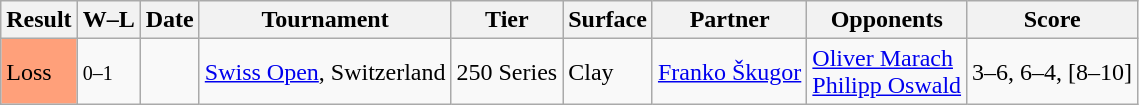<table class="sortable wikitable">
<tr>
<th>Result</th>
<th class="unsortable">W–L</th>
<th>Date</th>
<th>Tournament</th>
<th>Tier</th>
<th>Surface</th>
<th>Partner</th>
<th>Opponents</th>
<th class="unsortable">Score</th>
</tr>
<tr>
<td bgcolor=FFA07A>Loss</td>
<td><small>0–1</small></td>
<td><a href='#'></a></td>
<td><a href='#'>Swiss Open</a>, Switzerland</td>
<td>250 Series</td>
<td>Clay</td>
<td> <a href='#'>Franko Škugor</a></td>
<td> <a href='#'>Oliver Marach</a><br> <a href='#'>Philipp Oswald</a></td>
<td>3–6, 6–4, [8–10]</td>
</tr>
</table>
